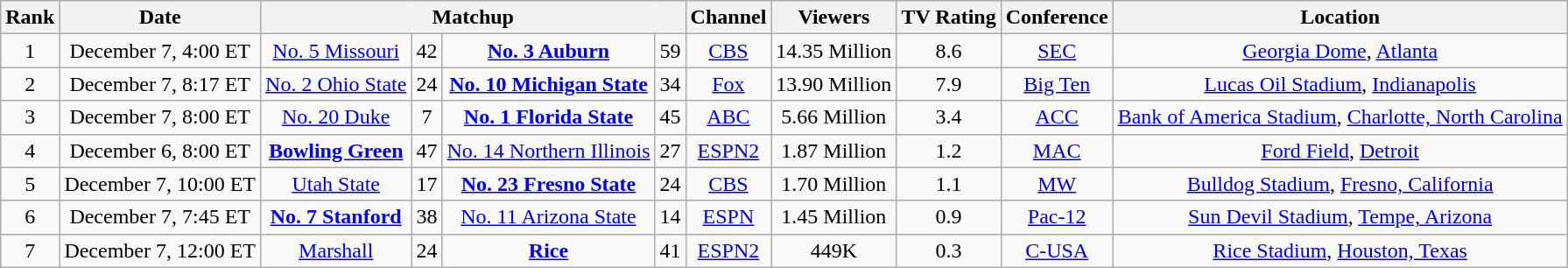<table class="wikitable" style="text-align:center;">
<tr>
<th>Rank</th>
<th>Date</th>
<th colspan=4>Matchup</th>
<th>Channel</th>
<th>Viewers</th>
<th>TV Rating</th>
<th>Conference</th>
<th>Location</th>
</tr>
<tr>
<td>1</td>
<td>December 7, 4:00 ET</td>
<td><a href='#'>No. 5 Missouri</a></td>
<td>42</td>
<td><strong><a href='#'>No. 3 Auburn</a></strong></td>
<td>59</td>
<td><a href='#'>CBS</a></td>
<td>14.35 Million</td>
<td>8.6</td>
<td><a href='#'>SEC</a></td>
<td><a href='#'>Georgia Dome</a>, <a href='#'>Atlanta</a></td>
</tr>
<tr>
<td>2</td>
<td>December 7, 8:17 ET</td>
<td><a href='#'>No. 2 Ohio State</a></td>
<td>24</td>
<td><strong><a href='#'>No. 10 Michigan State</a></strong></td>
<td>34</td>
<td><a href='#'>Fox</a></td>
<td>13.90 Million</td>
<td>7.9</td>
<td><a href='#'>Big Ten</a></td>
<td><a href='#'>Lucas Oil Stadium</a>, <a href='#'>Indianapolis</a></td>
</tr>
<tr>
<td>3</td>
<td>December 7, 8:00 ET</td>
<td><a href='#'>No. 20 Duke</a></td>
<td>7</td>
<td><strong><a href='#'>No. 1 Florida State</a></strong></td>
<td>45</td>
<td><a href='#'>ABC</a></td>
<td>5.66 Million</td>
<td>3.4</td>
<td><a href='#'>ACC</a></td>
<td><a href='#'>Bank of America Stadium</a>, <a href='#'>Charlotte, North Carolina</a></td>
</tr>
<tr>
<td>4</td>
<td>December 6, 8:00 ET</td>
<td><strong><a href='#'>Bowling Green</a></strong></td>
<td>47</td>
<td><a href='#'>No. 14 Northern Illinois</a></td>
<td>27</td>
<td><a href='#'>ESPN2</a></td>
<td>1.87 Million</td>
<td>1.2</td>
<td><a href='#'>MAC</a></td>
<td><a href='#'>Ford Field</a>, <a href='#'>Detroit</a></td>
</tr>
<tr>
<td>5</td>
<td>December 7, 10:00 ET</td>
<td><a href='#'>Utah State</a></td>
<td>17</td>
<td><strong><a href='#'>No. 23 Fresno State</a></strong></td>
<td>24</td>
<td><a href='#'>CBS</a></td>
<td>1.70 Million</td>
<td>1.1</td>
<td><a href='#'>MW</a></td>
<td><a href='#'>Bulldog Stadium</a>, <a href='#'>Fresno, California</a></td>
</tr>
<tr>
<td>6</td>
<td>December 7, 7:45 ET</td>
<td><strong><a href='#'>No. 7 Stanford</a></strong></td>
<td>38</td>
<td><a href='#'>No. 11 Arizona State</a></td>
<td>14</td>
<td><a href='#'>ESPN</a></td>
<td>1.45 Million</td>
<td>0.9</td>
<td><a href='#'>Pac-12</a></td>
<td><a href='#'>Sun Devil Stadium</a>, <a href='#'>Tempe, Arizona</a></td>
</tr>
<tr>
<td>7</td>
<td>December 7, 12:00 ET</td>
<td><a href='#'>Marshall</a></td>
<td>24</td>
<td><strong><a href='#'>Rice</a></strong></td>
<td>41</td>
<td><a href='#'>ESPN2</a></td>
<td>449K</td>
<td>0.3</td>
<td><a href='#'>C-USA</a></td>
<td><a href='#'>Rice Stadium</a>, <a href='#'>Houston, Texas</a></td>
</tr>
</table>
